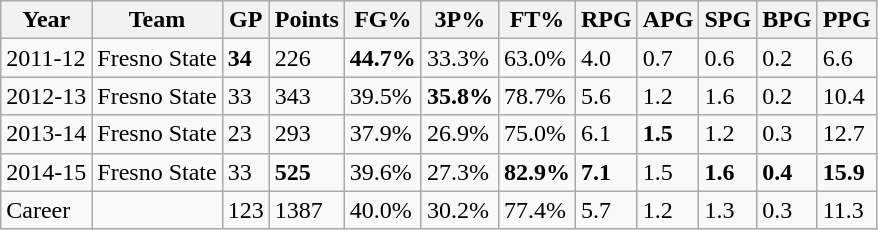<table class="wikitable">
<tr>
<th>Year</th>
<th>Team</th>
<th>GP</th>
<th>Points</th>
<th>FG%</th>
<th>3P%</th>
<th>FT%</th>
<th>RPG</th>
<th>APG</th>
<th>SPG</th>
<th>BPG</th>
<th>PPG</th>
</tr>
<tr>
<td>2011-12</td>
<td>Fresno State</td>
<td><strong>34</strong></td>
<td>226</td>
<td><strong>44.7%</strong></td>
<td>33.3%</td>
<td>63.0%</td>
<td>4.0</td>
<td>0.7</td>
<td>0.6</td>
<td>0.2</td>
<td>6.6</td>
</tr>
<tr>
<td>2012-13</td>
<td>Fresno State</td>
<td>33</td>
<td>343</td>
<td>39.5%</td>
<td><strong>35.8%</strong></td>
<td>78.7%</td>
<td>5.6</td>
<td>1.2</td>
<td>1.6</td>
<td>0.2</td>
<td>10.4</td>
</tr>
<tr>
<td>2013-14</td>
<td>Fresno State</td>
<td>23</td>
<td>293</td>
<td>37.9%</td>
<td>26.9%</td>
<td>75.0%</td>
<td>6.1</td>
<td><strong>1.5</strong></td>
<td>1.2</td>
<td>0.3</td>
<td>12.7</td>
</tr>
<tr>
<td>2014-15</td>
<td>Fresno State</td>
<td>33</td>
<td><strong>525</strong></td>
<td>39.6%</td>
<td>27.3%</td>
<td><strong>82.9%</strong></td>
<td><strong>7.1</strong></td>
<td>1.5</td>
<td><strong>1.6</strong></td>
<td><strong>0.4</strong></td>
<td><strong>15.9</strong></td>
</tr>
<tr>
<td>Career</td>
<td></td>
<td>123</td>
<td>1387</td>
<td>40.0%</td>
<td>30.2%</td>
<td>77.4%</td>
<td>5.7</td>
<td>1.2</td>
<td>1.3</td>
<td>0.3</td>
<td>11.3</td>
</tr>
</table>
